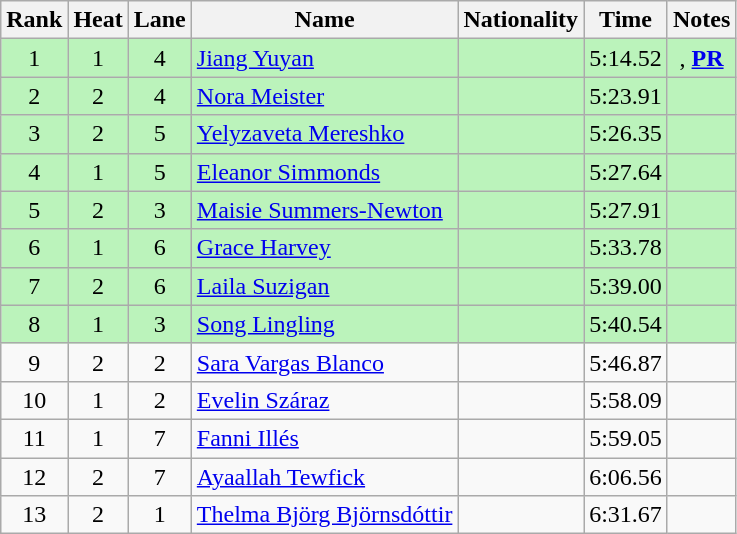<table class="wikitable sortable" style="text-align:center">
<tr>
<th>Rank</th>
<th>Heat</th>
<th>Lane</th>
<th>Name</th>
<th>Nationality</th>
<th>Time</th>
<th>Notes</th>
</tr>
<tr bgcolor=bbf3bb>
<td>1</td>
<td>1</td>
<td>4</td>
<td align=left><a href='#'>Jiang Yuyan</a></td>
<td align=left></td>
<td>5:14.52</td>
<td>, <strong><a href='#'>PR</a></strong></td>
</tr>
<tr bgcolor=bbf3bb>
<td>2</td>
<td>2</td>
<td>4</td>
<td align=left><a href='#'>Nora Meister</a></td>
<td align=left></td>
<td>5:23.91</td>
<td></td>
</tr>
<tr bgcolor=bbf3bb>
<td>3</td>
<td>2</td>
<td>5</td>
<td align=left><a href='#'>Yelyzaveta Mereshko</a></td>
<td align=left></td>
<td>5:26.35</td>
<td></td>
</tr>
<tr bgcolor=bbf3bb>
<td>4</td>
<td>1</td>
<td>5</td>
<td align=left><a href='#'>Eleanor Simmonds</a></td>
<td align=left></td>
<td>5:27.64</td>
<td></td>
</tr>
<tr bgcolor=bbf3bb>
<td>5</td>
<td>2</td>
<td>3</td>
<td align=left><a href='#'>Maisie Summers-Newton</a></td>
<td align=left></td>
<td>5:27.91</td>
<td></td>
</tr>
<tr bgcolor=bbf3bb>
<td>6</td>
<td>1</td>
<td>6</td>
<td align=left><a href='#'>Grace Harvey</a></td>
<td align=left></td>
<td>5:33.78</td>
<td></td>
</tr>
<tr bgcolor=bbf3bb>
<td>7</td>
<td>2</td>
<td>6</td>
<td align=left><a href='#'>Laila Suzigan</a></td>
<td align=left></td>
<td>5:39.00</td>
<td></td>
</tr>
<tr bgcolor=bbf3bb>
<td>8</td>
<td>1</td>
<td>3</td>
<td align=left><a href='#'>Song Lingling</a></td>
<td align=left></td>
<td>5:40.54</td>
<td></td>
</tr>
<tr>
<td>9</td>
<td>2</td>
<td>2</td>
<td align=left><a href='#'>Sara Vargas Blanco</a></td>
<td align=left></td>
<td>5:46.87</td>
<td></td>
</tr>
<tr>
<td>10</td>
<td>1</td>
<td>2</td>
<td align=left><a href='#'>Evelin Száraz</a></td>
<td align=left></td>
<td>5:58.09</td>
<td></td>
</tr>
<tr>
<td>11</td>
<td>1</td>
<td>7</td>
<td align=left><a href='#'>Fanni Illés</a></td>
<td align=left></td>
<td>5:59.05</td>
<td></td>
</tr>
<tr>
<td>12</td>
<td>2</td>
<td>7</td>
<td align=left><a href='#'>Ayaallah Tewfick</a></td>
<td align=left></td>
<td>6:06.56</td>
<td></td>
</tr>
<tr>
<td>13</td>
<td>2</td>
<td>1</td>
<td align=left><a href='#'>Thelma Björg Björnsdóttir</a></td>
<td align=left></td>
<td>6:31.67</td>
<td></td>
</tr>
</table>
